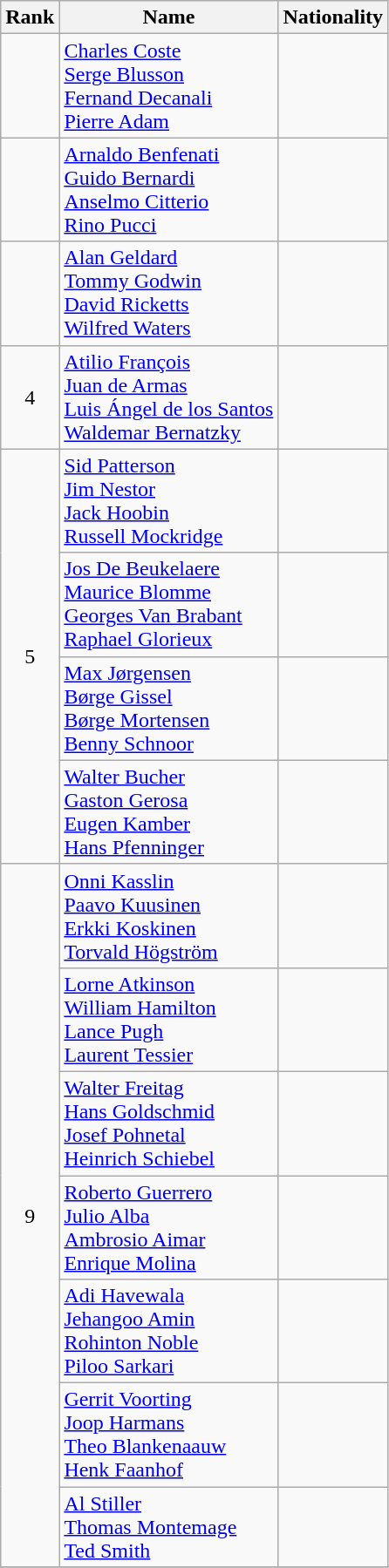<table class="wikitable sortable" style="text-align:center">
<tr>
<th>Rank</th>
<th>Name</th>
<th>Nationality</th>
</tr>
<tr>
<td></td>
<td align=left><a href='#'>Charles Coste</a><br><a href='#'>Serge Blusson</a><br><a href='#'>Fernand Decanali</a><br><a href='#'>Pierre Adam</a></td>
<td align=left></td>
</tr>
<tr>
<td></td>
<td align=left><a href='#'>Arnaldo Benfenati</a><br><a href='#'>Guido Bernardi</a><br><a href='#'>Anselmo Citterio</a><br><a href='#'>Rino Pucci</a></td>
<td align=left></td>
</tr>
<tr>
<td></td>
<td align=left><a href='#'>Alan Geldard</a><br><a href='#'>Tommy Godwin</a><br><a href='#'>David Ricketts</a><br><a href='#'>Wilfred Waters</a></td>
<td align=left></td>
</tr>
<tr>
<td>4</td>
<td align=left><a href='#'>Atilio François</a><br><a href='#'>Juan de Armas</a><br><a href='#'>Luis Ángel de los Santos</a><br><a href='#'>Waldemar Bernatzky</a></td>
<td align=left></td>
</tr>
<tr>
<td rowspan=4>5</td>
<td align=left><a href='#'>Sid Patterson</a><br><a href='#'>Jim Nestor</a><br><a href='#'>Jack Hoobin</a><br><a href='#'>Russell Mockridge</a></td>
<td align=left></td>
</tr>
<tr>
<td align=left><a href='#'>Jos De Beukelaere</a><br><a href='#'>Maurice Blomme</a><br><a href='#'>Georges Van Brabant</a><br><a href='#'>Raphael Glorieux</a></td>
<td align=left></td>
</tr>
<tr>
<td align=left><a href='#'>Max Jørgensen</a><br><a href='#'>Børge Gissel</a><br><a href='#'>Børge Mortensen</a><br><a href='#'>Benny Schnoor</a></td>
<td align=left></td>
</tr>
<tr>
<td align=left><a href='#'>Walter Bucher</a><br><a href='#'>Gaston Gerosa</a><br><a href='#'>Eugen Kamber</a><br><a href='#'>Hans Pfenninger</a></td>
<td align=left></td>
</tr>
<tr>
<td rowspan=7>9</td>
<td align=left><a href='#'>Onni Kasslin</a><br><a href='#'>Paavo Kuusinen</a><br><a href='#'>Erkki Koskinen</a><br><a href='#'>Torvald Högström</a></td>
<td align=left></td>
</tr>
<tr>
<td align=left><a href='#'>Lorne Atkinson</a><br><a href='#'>William Hamilton</a><br><a href='#'>Lance Pugh</a><br><a href='#'>Laurent Tessier</a></td>
<td align=left></td>
</tr>
<tr>
<td align=left><a href='#'>Walter Freitag</a><br><a href='#'>Hans Goldschmid</a><br><a href='#'>Josef Pohnetal</a><br><a href='#'>Heinrich Schiebel</a></td>
<td align=left></td>
</tr>
<tr>
<td align=left><a href='#'>Roberto Guerrero</a><br><a href='#'>Julio Alba</a><br><a href='#'>Ambrosio Aimar</a><br><a href='#'>Enrique Molina</a></td>
<td align=left></td>
</tr>
<tr>
<td align=left><a href='#'>Adi Havewala</a><br><a href='#'>Jehangoo Amin</a><br><a href='#'>Rohinton Noble</a><br><a href='#'>Piloo Sarkari</a></td>
<td align=left></td>
</tr>
<tr>
<td align=left><a href='#'>Gerrit Voorting</a><br><a href='#'>Joop Harmans</a><br><a href='#'>Theo Blankenaauw</a><br><a href='#'>Henk Faanhof</a></td>
<td align=left></td>
</tr>
<tr>
<td align=left><a href='#'>Al Stiller</a><br><a href='#'>Thomas Montemage</a><br><a href='#'>Ted Smith</a></td>
<td align=left></td>
</tr>
<tr>
</tr>
</table>
